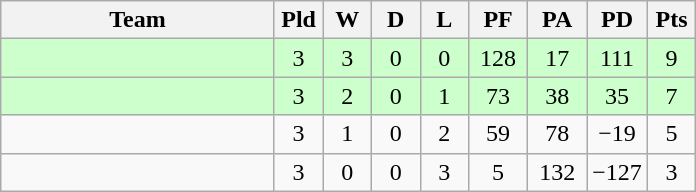<table class="wikitable" style="text-align:center;">
<tr>
<th width=175>Team</th>
<th width=25 abbr="Played">Pld</th>
<th width=25 abbr="Won">W</th>
<th width=25 abbr="Drawn">D</th>
<th width=25 abbr="Lost">L</th>
<th width=32 abbr="Points for">PF</th>
<th width=32 abbr="Points against">PA</th>
<th width=32 abbr="Points difference">PD</th>
<th width=25 abbr="Points">Pts</th>
</tr>
<tr bgcolor="#ccffcc">
<td align=left></td>
<td>3</td>
<td>3</td>
<td>0</td>
<td>0</td>
<td>128</td>
<td>17</td>
<td>111</td>
<td>9</td>
</tr>
<tr bgcolor="#ccffcc">
<td align=left></td>
<td>3</td>
<td>2</td>
<td>0</td>
<td>1</td>
<td>73</td>
<td>38</td>
<td>35</td>
<td>7</td>
</tr>
<tr>
<td align=left></td>
<td>3</td>
<td>1</td>
<td>0</td>
<td>2</td>
<td>59</td>
<td>78</td>
<td>−19</td>
<td>5</td>
</tr>
<tr>
<td align=left></td>
<td>3</td>
<td>0</td>
<td>0</td>
<td>3</td>
<td>5</td>
<td>132</td>
<td>−127</td>
<td>3</td>
</tr>
</table>
